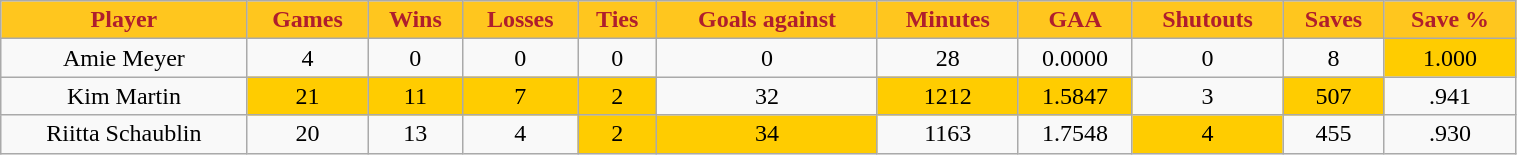<table class="wikitable" width="80%">
<tr align="center"  style=" background:#FFC61E;color:#AF1E2D;">
<td><strong>Player</strong></td>
<td><strong>Games</strong></td>
<td><strong>Wins</strong></td>
<td><strong>Losses</strong></td>
<td><strong>Ties</strong></td>
<td><strong>Goals against</strong></td>
<td><strong>Minutes</strong></td>
<td><strong>GAA</strong></td>
<td><strong>Shutouts</strong></td>
<td><strong>Saves</strong></td>
<td><strong>Save %</strong></td>
</tr>
<tr align="center" bgcolor="">
<td>Amie Meyer</td>
<td>4</td>
<td>0</td>
<td>0</td>
<td>0</td>
<td>0</td>
<td>28</td>
<td>0.0000</td>
<td>0</td>
<td>8</td>
<td bgcolor="#FFCC00">1.000</td>
</tr>
<tr align="center" bgcolor="">
<td>Kim Martin</td>
<td bgcolor="#FFCC00">21</td>
<td bgcolor="#FFCC00">11</td>
<td bgcolor="#FFCC00">7</td>
<td bgcolor="#FFCC00">2</td>
<td>32</td>
<td bgcolor="#FFCC00">1212</td>
<td bgcolor="#FFCC00">1.5847</td>
<td>3</td>
<td bgcolor="#FFCC00">507</td>
<td>.941</td>
</tr>
<tr align="center" bgcolor="">
<td>Riitta Schaublin</td>
<td>20</td>
<td>13</td>
<td>4</td>
<td bgcolor="#FFCC00">2</td>
<td bgcolor="#FFCC00">34</td>
<td>1163</td>
<td>1.7548</td>
<td bgcolor="#FFCC00">4</td>
<td>455</td>
<td>.930</td>
</tr>
</table>
